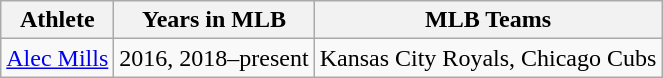<table class="wikitable">
<tr>
<th>Athlete</th>
<th>Years in MLB</th>
<th>MLB Teams</th>
</tr>
<tr>
<td><a href='#'>Alec Mills</a></td>
<td>2016, 2018–present</td>
<td>Kansas City Royals, Chicago Cubs</td>
</tr>
</table>
